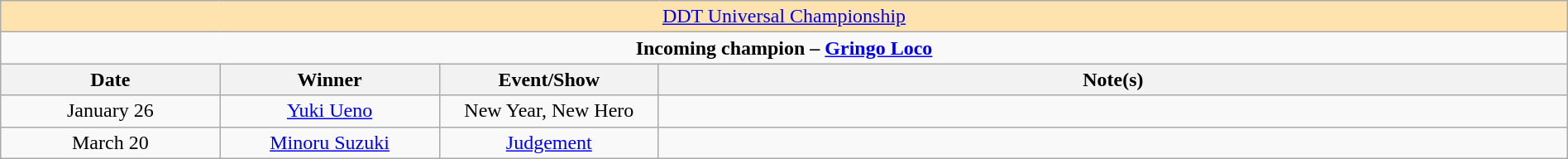<table class="wikitable" style="text-align:center; width:100%;">
<tr style="background:#ffe3af;">
<td colspan="4" style="text-align: center;"><a href='#'>DDT Universal Championship</a></td>
</tr>
<tr>
<td colspan="4" style="text-align: center;"><strong>Incoming champion – <a href='#'>Gringo Loco</a></strong></td>
</tr>
<tr>
<th width=14%>Date</th>
<th width=14%>Winner</th>
<th width=14%>Event/Show</th>
<th width=58%>Note(s)</th>
</tr>
<tr>
<td>January 26</td>
<td><a href='#'>Yuki Ueno</a></td>
<td>New Year, New Hero</td>
<td></td>
</tr>
<tr>
<td>March 20</td>
<td><a href='#'>Minoru Suzuki</a></td>
<td><a href='#'>Judgement</a></td>
<td></td>
</tr>
</table>
